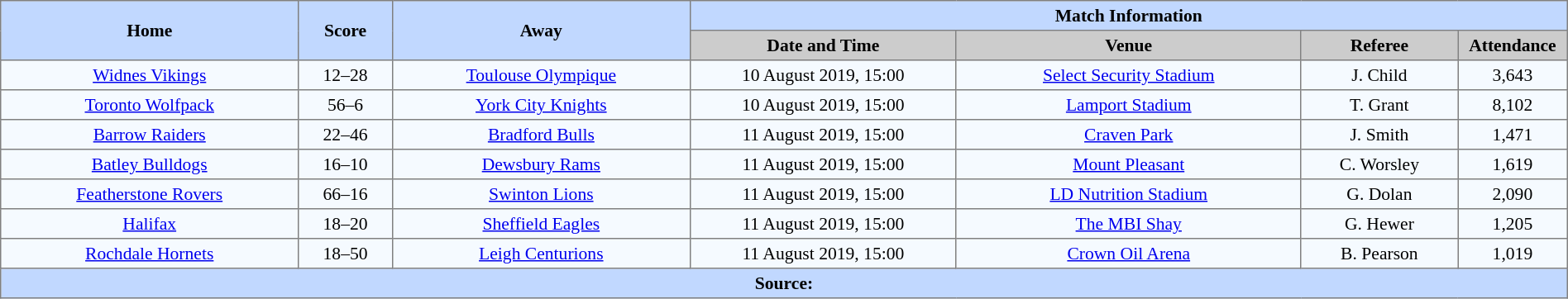<table border=1 style="border-collapse:collapse; font-size:90%; text-align:center;" cellpadding=3 cellspacing=0 width=100%>
<tr bgcolor="#c1d8ff">
<th rowspan="2" width="19%">Home</th>
<th rowspan="2" width="6%">Score</th>
<th rowspan="2" width="19%">Away</th>
<th colspan="4">Match Information</th>
</tr>
<tr bgcolor="#cccccc">
<th width="17%">Date and Time</th>
<th width="22%">Venue</th>
<th width="10%">Referee</th>
<th width="7%">Attendance</th>
</tr>
<tr bgcolor="#f5faff">
<td> <a href='#'>Widnes Vikings</a></td>
<td>12–28</td>
<td> <a href='#'>Toulouse Olympique</a></td>
<td>10 August 2019, 15:00</td>
<td><a href='#'>Select Security Stadium</a></td>
<td>J. Child</td>
<td>3,643</td>
</tr>
<tr bgcolor="#f5faff">
<td> <a href='#'>Toronto Wolfpack</a></td>
<td>56–6</td>
<td> <a href='#'>York City Knights</a></td>
<td>10 August 2019, 15:00</td>
<td><a href='#'>Lamport Stadium</a></td>
<td>T. Grant</td>
<td>8,102</td>
</tr>
<tr bgcolor="#f5faff">
<td> <a href='#'>Barrow Raiders</a></td>
<td>22–46</td>
<td> <a href='#'>Bradford Bulls</a></td>
<td>11 August 2019, 15:00</td>
<td><a href='#'>Craven Park</a></td>
<td>J. Smith</td>
<td>1,471</td>
</tr>
<tr bgcolor="#f5faff">
<td> <a href='#'>Batley Bulldogs</a></td>
<td>16–10</td>
<td> <a href='#'>Dewsbury Rams</a></td>
<td>11 August 2019, 15:00</td>
<td><a href='#'>Mount Pleasant</a></td>
<td>C. Worsley</td>
<td>1,619</td>
</tr>
<tr bgcolor="#f5faff">
<td> <a href='#'>Featherstone Rovers</a></td>
<td>66–16</td>
<td> <a href='#'>Swinton Lions</a></td>
<td>11 August 2019, 15:00</td>
<td><a href='#'>LD Nutrition Stadium</a></td>
<td>G. Dolan</td>
<td>2,090</td>
</tr>
<tr bgcolor="#f5faff">
<td> <a href='#'>Halifax</a></td>
<td>18–20</td>
<td> <a href='#'>Sheffield Eagles</a></td>
<td>11 August 2019, 15:00</td>
<td><a href='#'>The MBI Shay</a></td>
<td>G. Hewer</td>
<td>1,205</td>
</tr>
<tr bgcolor="#f5faff">
<td> <a href='#'>Rochdale Hornets</a></td>
<td>18–50</td>
<td> <a href='#'>Leigh Centurions</a></td>
<td>11 August 2019, 15:00</td>
<td><a href='#'>Crown Oil Arena</a></td>
<td>B. Pearson</td>
<td>1,019</td>
</tr>
<tr bgcolor="#c1d8ff">
<th colspan="7">Source:</th>
</tr>
</table>
